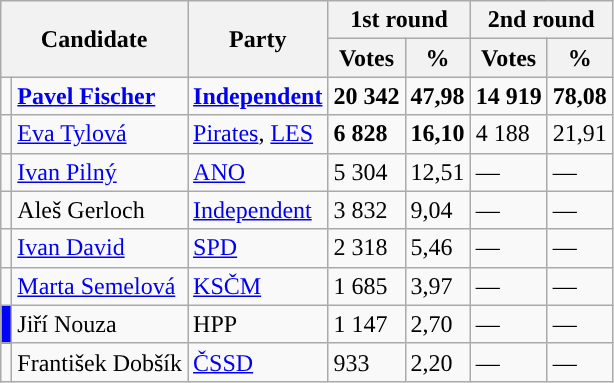<table class="wikitable sortable">
<tr>
<th colspan="2" rowspan="2">Candidate</th>
<th rowspan="2">Party</th>
<th colspan="2">1st round</th>
<th colspan="2">2nd round</th>
</tr>
<tr>
<th>Votes</th>
<th>%</th>
<th>Votes</th>
<th>%</th>
</tr>
<tr>
<td style="background-color:"></td>
<td><strong><a href='#'>Pavel Fischer</a></strong></td>
<td><a href='#'><strong>Independent</strong></a></td>
<td><strong>20 342</strong></td>
<td><strong>47,98</strong></td>
<td><strong>14 919</strong></td>
<td><strong>78,08</strong></td>
</tr>
<tr>
<td style="background-color:"></td>
<td><a href='#'>Eva Tylová</a></td>
<td><a href='#'>Pirates</a>, <a href='#'>LES</a></td>
<td><strong>6 828</strong></td>
<td><strong>16,10</strong></td>
<td>4 188</td>
<td>21,91</td>
</tr>
<tr>
<td style="background-color:"></td>
<td><a href='#'>Ivan Pilný</a></td>
<td><a href='#'>ANO</a></td>
<td>5 304</td>
<td>12,51</td>
<td>—</td>
<td>—</td>
</tr>
<tr>
<td style="background-color:"></td>
<td>Aleš Gerloch</td>
<td><a href='#'>Independent</a></td>
<td>3 832</td>
<td>9,04</td>
<td>—</td>
<td>—</td>
</tr>
<tr>
<td style="background-color:"></td>
<td><a href='#'>Ivan David</a></td>
<td><a href='#'>SPD</a></td>
<td>2 318</td>
<td>5,46</td>
<td>—</td>
<td>—</td>
</tr>
<tr>
<td style="background-color:"></td>
<td><a href='#'>Marta Semelová</a></td>
<td><a href='#'>KSČM</a></td>
<td>1 685</td>
<td>3,97</td>
<td>—</td>
<td>—</td>
</tr>
<tr>
<td style="background-color:blue"></td>
<td>Jiří Nouza</td>
<td>HPP</td>
<td>1 147</td>
<td>2,70</td>
<td>—</td>
<td>—</td>
</tr>
<tr>
<td style="background-color:"></td>
<td>František Dobšík</td>
<td><a href='#'>ČSSD</a></td>
<td>933</td>
<td>2,20</td>
<td>—</td>
<td>—</td>
</tr>
</table>
